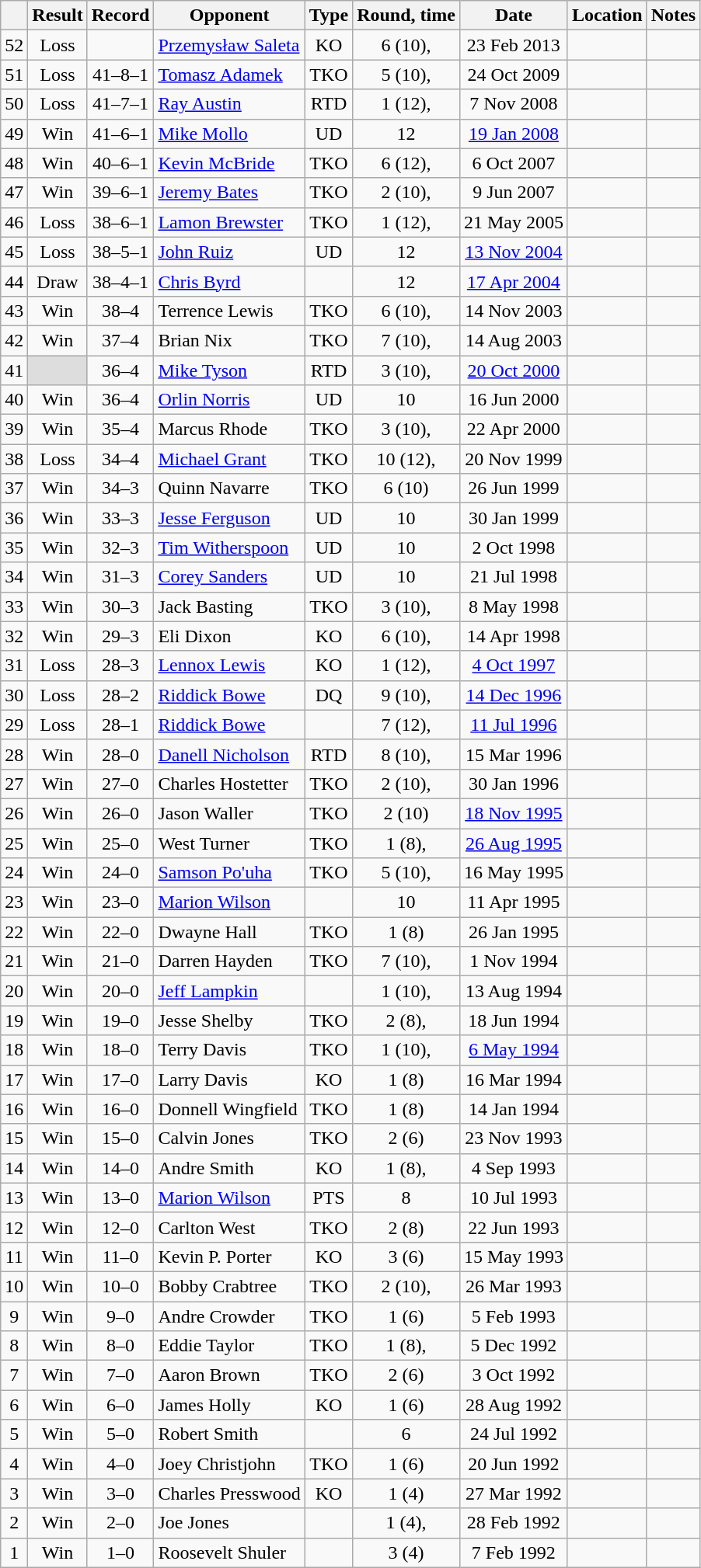<table class="wikitable" style="text-align:center">
<tr>
<th></th>
<th>Result</th>
<th>Record</th>
<th>Opponent</th>
<th>Type</th>
<th>Round, time</th>
<th>Date</th>
<th>Location</th>
<th>Notes</th>
</tr>
<tr>
<td>52</td>
<td>Loss</td>
<td></td>
<td style="text-align:left;"><a href='#'>Przemysław Saleta</a></td>
<td>KO</td>
<td>6 (10), </td>
<td>23 Feb 2013</td>
<td style="text-align:left;"></td>
<td></td>
</tr>
<tr>
<td>51</td>
<td>Loss</td>
<td>41–8–1 </td>
<td style="text-align:left;"><a href='#'>Tomasz Adamek</a></td>
<td>TKO</td>
<td>5 (10), </td>
<td>24 Oct 2009</td>
<td style="text-align:left;"></td>
<td style="text-align:left;"></td>
</tr>
<tr>
<td>50</td>
<td>Loss</td>
<td>41–7–1 </td>
<td style="text-align:left;"><a href='#'>Ray Austin</a></td>
<td>RTD</td>
<td>1 (12), </td>
<td>7 Nov 2008</td>
<td style="text-align:left;"></td>
<td style="text-align:left;"></td>
</tr>
<tr>
<td>49</td>
<td>Win</td>
<td>41–6–1 </td>
<td style="text-align:left;"><a href='#'>Mike Mollo</a></td>
<td>UD</td>
<td>12</td>
<td><a href='#'>19 Jan 2008</a></td>
<td style="text-align:left;"></td>
<td style="text-align:left;"></td>
</tr>
<tr>
<td>48</td>
<td>Win</td>
<td>40–6–1 </td>
<td style="text-align:left;"><a href='#'>Kevin McBride</a></td>
<td>TKO</td>
<td>6 (12), </td>
<td>6 Oct 2007</td>
<td style="text-align:left;"></td>
<td style="text-align:left;"></td>
</tr>
<tr>
<td>47</td>
<td>Win</td>
<td>39–6–1 </td>
<td style="text-align:left;"><a href='#'>Jeremy Bates</a></td>
<td>TKO</td>
<td>2 (10), </td>
<td>9 Jun 2007</td>
<td style="text-align:left;"></td>
<td></td>
</tr>
<tr>
<td>46</td>
<td>Loss</td>
<td>38–6–1 </td>
<td style="text-align:left;"><a href='#'>Lamon Brewster</a></td>
<td>TKO</td>
<td>1 (12), </td>
<td>21 May 2005</td>
<td style="text-align:left;"></td>
<td style="text-align:left;"></td>
</tr>
<tr>
<td>45</td>
<td>Loss</td>
<td>38–5–1 </td>
<td style="text-align:left;"><a href='#'>John Ruiz</a></td>
<td>UD</td>
<td>12</td>
<td><a href='#'>13 Nov 2004</a></td>
<td style="text-align:left;"></td>
<td style="text-align:left;"></td>
</tr>
<tr>
<td>44</td>
<td>Draw</td>
<td>38–4–1 </td>
<td style="text-align:left;"><a href='#'>Chris Byrd</a></td>
<td></td>
<td>12</td>
<td><a href='#'>17 Apr 2004</a></td>
<td style="text-align:left;"></td>
<td style="text-align:left;"></td>
</tr>
<tr>
<td>43</td>
<td>Win</td>
<td>38–4 </td>
<td style="text-align:left;">Terrence Lewis</td>
<td>TKO</td>
<td>6 (10), </td>
<td>14 Nov 2003</td>
<td style="text-align:left;"></td>
<td></td>
</tr>
<tr>
<td>42</td>
<td>Win</td>
<td>37–4 </td>
<td style="text-align:left;">Brian Nix</td>
<td>TKO</td>
<td>7 (10), </td>
<td>14 Aug 2003</td>
<td style="text-align:left;"></td>
<td></td>
</tr>
<tr>
<td>41</td>
<td style="background:#DDD"></td>
<td>36–4 </td>
<td style="text-align:left;"><a href='#'>Mike Tyson</a></td>
<td>RTD</td>
<td>3 (10), </td>
<td><a href='#'>20 Oct 2000</a></td>
<td style="text-align:left;"></td>
<td style="text-align:left;"></td>
</tr>
<tr>
<td>40</td>
<td>Win</td>
<td>36–4</td>
<td style="text-align:left;"><a href='#'>Orlin Norris</a></td>
<td>UD</td>
<td>10</td>
<td>16 Jun 2000</td>
<td style="text-align:left;"></td>
<td></td>
</tr>
<tr>
<td>39</td>
<td>Win</td>
<td>35–4</td>
<td style="text-align:left;">Marcus Rhode</td>
<td>TKO</td>
<td>3 (10), </td>
<td>22 Apr 2000</td>
<td style="text-align:left;"></td>
<td></td>
</tr>
<tr>
<td>38</td>
<td>Loss</td>
<td>34–4</td>
<td style="text-align:left;"><a href='#'>Michael Grant</a></td>
<td>TKO</td>
<td>10 (12), </td>
<td>20 Nov 1999</td>
<td style="text-align:left;"></td>
<td style="text-align:left;"></td>
</tr>
<tr>
<td>37</td>
<td>Win</td>
<td>34–3</td>
<td style="text-align:left;">Quinn Navarre</td>
<td>TKO</td>
<td>6 (10)</td>
<td>26 Jun 1999</td>
<td style="text-align:left;"></td>
<td></td>
</tr>
<tr>
<td>36</td>
<td>Win</td>
<td>33–3</td>
<td style="text-align:left;"><a href='#'>Jesse Ferguson</a></td>
<td>UD</td>
<td>10</td>
<td>30 Jan 1999</td>
<td style="text-align:left;"></td>
<td></td>
</tr>
<tr>
<td>35</td>
<td>Win</td>
<td>32–3</td>
<td style="text-align:left;"><a href='#'>Tim Witherspoon</a></td>
<td>UD</td>
<td>10</td>
<td>2 Oct 1998</td>
<td style="text-align:left;"></td>
<td></td>
</tr>
<tr>
<td>34</td>
<td>Win</td>
<td>31–3</td>
<td style="text-align:left;"><a href='#'>Corey Sanders</a></td>
<td>UD</td>
<td>10</td>
<td>21 Jul 1998</td>
<td style="text-align:left;"></td>
<td></td>
</tr>
<tr>
<td>33</td>
<td>Win</td>
<td>30–3</td>
<td style="text-align:left;">Jack Basting</td>
<td>TKO</td>
<td>3 (10), </td>
<td>8 May 1998</td>
<td style="text-align:left;"></td>
<td></td>
</tr>
<tr>
<td>32</td>
<td>Win</td>
<td>29–3</td>
<td style="text-align:left;">Eli Dixon</td>
<td>KO</td>
<td>6 (10), </td>
<td>14 Apr 1998</td>
<td style="text-align:left;"></td>
<td></td>
</tr>
<tr>
<td>31</td>
<td>Loss</td>
<td>28–3</td>
<td style="text-align:left;"><a href='#'>Lennox Lewis</a></td>
<td>KO</td>
<td>1 (12), </td>
<td><a href='#'>4 Oct 1997</a></td>
<td style="text-align:left;"></td>
<td style="text-align:left;"></td>
</tr>
<tr>
<td>30</td>
<td>Loss</td>
<td>28–2</td>
<td style="text-align:left;"><a href='#'>Riddick Bowe</a></td>
<td>DQ</td>
<td>9 (10), </td>
<td><a href='#'>14 Dec 1996</a></td>
<td style="text-align:left;"></td>
<td style="text-align:left;"></td>
</tr>
<tr>
<td>29</td>
<td>Loss</td>
<td>28–1</td>
<td style="text-align:left;"><a href='#'>Riddick Bowe</a></td>
<td></td>
<td>7 (12), </td>
<td><a href='#'>11 Jul 1996</a></td>
<td style="text-align:left;"></td>
<td style="text-align:left;"></td>
</tr>
<tr>
<td>28</td>
<td>Win</td>
<td>28–0</td>
<td style="text-align:left;"><a href='#'>Danell Nicholson</a></td>
<td>RTD</td>
<td>8 (10), </td>
<td>15 Mar 1996</td>
<td style="text-align:left;"></td>
<td></td>
</tr>
<tr>
<td>27</td>
<td>Win</td>
<td>27–0</td>
<td style="text-align:left;">Charles Hostetter</td>
<td>TKO</td>
<td>2 (10), </td>
<td>30 Jan 1996</td>
<td style="text-align:left;"></td>
<td></td>
</tr>
<tr>
<td>26</td>
<td>Win</td>
<td>26–0</td>
<td style="text-align:left;">Jason Waller</td>
<td>TKO</td>
<td>2 (10)</td>
<td><a href='#'>18 Nov 1995</a></td>
<td style="text-align:left;"></td>
<td></td>
</tr>
<tr>
<td>25</td>
<td>Win</td>
<td>25–0</td>
<td style="text-align:left;">West Turner</td>
<td>TKO</td>
<td>1 (8), </td>
<td><a href='#'>26 Aug 1995</a></td>
<td style="text-align:left;"></td>
<td></td>
</tr>
<tr>
<td>24</td>
<td>Win</td>
<td>24–0</td>
<td style="text-align:left;"><a href='#'>Samson Po'uha</a></td>
<td>TKO</td>
<td>5 (10), </td>
<td>16 May 1995</td>
<td style="text-align:left;"></td>
<td></td>
</tr>
<tr>
<td>23</td>
<td>Win</td>
<td>23–0</td>
<td style="text-align:left;"><a href='#'>Marion Wilson</a></td>
<td></td>
<td>10</td>
<td>11 Apr 1995</td>
<td style="text-align:left;"></td>
<td></td>
</tr>
<tr>
<td>22</td>
<td>Win</td>
<td>22–0</td>
<td style="text-align:left;">Dwayne Hall</td>
<td>TKO</td>
<td>1 (8)</td>
<td>26 Jan 1995</td>
<td style="text-align:left;"></td>
<td></td>
</tr>
<tr>
<td>21</td>
<td>Win</td>
<td>21–0</td>
<td style="text-align:left;">Darren Hayden</td>
<td>TKO</td>
<td>7 (10), </td>
<td>1 Nov 1994</td>
<td style="text-align:left;"></td>
<td></td>
</tr>
<tr>
<td>20</td>
<td>Win</td>
<td>20–0</td>
<td style="text-align:left;"><a href='#'>Jeff Lampkin</a></td>
<td></td>
<td>1 (10), </td>
<td>13 Aug 1994</td>
<td style="text-align:left;"></td>
<td></td>
</tr>
<tr>
<td>19</td>
<td>Win</td>
<td>19–0</td>
<td style="text-align:left;">Jesse Shelby</td>
<td>TKO</td>
<td>2 (8), </td>
<td>18 Jun 1994</td>
<td style="text-align:left;"></td>
<td></td>
</tr>
<tr>
<td>18</td>
<td>Win</td>
<td>18–0</td>
<td style="text-align:left;">Terry Davis</td>
<td>TKO</td>
<td>1 (10), </td>
<td><a href='#'>6 May 1994</a></td>
<td style="text-align:left;"></td>
<td></td>
</tr>
<tr>
<td>17</td>
<td>Win</td>
<td>17–0</td>
<td style="text-align:left;">Larry Davis</td>
<td>KO</td>
<td>1 (8)</td>
<td>16 Mar 1994</td>
<td style="text-align:left;"></td>
<td></td>
</tr>
<tr>
<td>16</td>
<td>Win</td>
<td>16–0</td>
<td style="text-align:left;">Donnell Wingfield</td>
<td>TKO</td>
<td>1 (8)</td>
<td>14 Jan 1994</td>
<td style="text-align:left;"></td>
<td></td>
</tr>
<tr>
<td>15</td>
<td>Win</td>
<td>15–0</td>
<td style="text-align:left;">Calvin Jones</td>
<td>TKO</td>
<td>2 (6)</td>
<td>23 Nov 1993</td>
<td style="text-align:left;"></td>
<td></td>
</tr>
<tr>
<td>14</td>
<td>Win</td>
<td>14–0</td>
<td style="text-align:left;">Andre Smith</td>
<td>KO</td>
<td>1 (8), </td>
<td>4 Sep 1993</td>
<td style="text-align:left;"></td>
<td></td>
</tr>
<tr>
<td>13</td>
<td>Win</td>
<td>13–0</td>
<td style="text-align:left;"><a href='#'>Marion Wilson</a></td>
<td>PTS</td>
<td>8</td>
<td>10 Jul 1993</td>
<td style="text-align:left;"></td>
<td></td>
</tr>
<tr>
<td>12</td>
<td>Win</td>
<td>12–0</td>
<td style="text-align:left;">Carlton West</td>
<td>TKO</td>
<td>2 (8)</td>
<td>22 Jun 1993</td>
<td style="text-align:left;"></td>
<td></td>
</tr>
<tr>
<td>11</td>
<td>Win</td>
<td>11–0</td>
<td style="text-align:left;">Kevin P. Porter</td>
<td>KO</td>
<td>3 (6)</td>
<td>15 May 1993</td>
<td style="text-align:left;"></td>
<td></td>
</tr>
<tr>
<td>10</td>
<td>Win</td>
<td>10–0</td>
<td style="text-align:left;">Bobby Crabtree</td>
<td>TKO</td>
<td>2 (10), </td>
<td>26 Mar 1993</td>
<td style="text-align:left;"></td>
<td></td>
</tr>
<tr>
<td>9</td>
<td>Win</td>
<td>9–0</td>
<td style="text-align:left;">Andre Crowder</td>
<td>TKO</td>
<td>1 (6)</td>
<td>5 Feb 1993</td>
<td style="text-align:left;"></td>
<td></td>
</tr>
<tr>
<td>8</td>
<td>Win</td>
<td>8–0</td>
<td style="text-align:left;">Eddie Taylor</td>
<td>TKO</td>
<td>1 (8), </td>
<td>5 Dec 1992</td>
<td style="text-align:left;"></td>
<td></td>
</tr>
<tr>
<td>7</td>
<td>Win</td>
<td>7–0</td>
<td style="text-align:left;">Aaron Brown</td>
<td>TKO</td>
<td>2 (6)</td>
<td>3 Oct 1992</td>
<td style="text-align:left;"></td>
<td></td>
</tr>
<tr>
<td>6</td>
<td>Win</td>
<td>6–0</td>
<td style="text-align:left;">James Holly</td>
<td>KO</td>
<td>1 (6)</td>
<td>28 Aug 1992</td>
<td style="text-align:left;"></td>
<td></td>
</tr>
<tr>
<td>5</td>
<td>Win</td>
<td>5–0</td>
<td style="text-align:left;">Robert Smith</td>
<td></td>
<td>6</td>
<td>24 Jul 1992</td>
<td style="text-align:left;"></td>
<td></td>
</tr>
<tr>
<td>4</td>
<td>Win</td>
<td>4–0</td>
<td style="text-align:left;">Joey Christjohn</td>
<td>TKO</td>
<td>1 (6)</td>
<td>20 Jun 1992</td>
<td style="text-align:left;"></td>
<td></td>
</tr>
<tr>
<td>3</td>
<td>Win</td>
<td>3–0</td>
<td style="text-align:left;">Charles Presswood</td>
<td>KO</td>
<td>1 (4)</td>
<td>27 Mar 1992</td>
<td style="text-align:left;"></td>
<td></td>
</tr>
<tr>
<td>2</td>
<td>Win</td>
<td>2–0</td>
<td style="text-align:left;">Joe Jones</td>
<td></td>
<td>1 (4), </td>
<td>28 Feb 1992</td>
<td style="text-align:left;"></td>
<td></td>
</tr>
<tr>
<td>1</td>
<td>Win</td>
<td>1–0</td>
<td style="text-align:left;">Roosevelt Shuler</td>
<td></td>
<td>3 (4)</td>
<td>7 Feb 1992</td>
<td style="text-align:left;"></td>
<td></td>
</tr>
</table>
